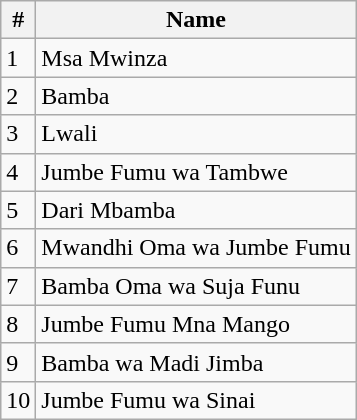<table class="wikitable">
<tr>
<th>#</th>
<th>Name</th>
</tr>
<tr>
<td>1</td>
<td>Msa Mwinza</td>
</tr>
<tr>
<td>2</td>
<td>Bamba</td>
</tr>
<tr>
<td>3</td>
<td>Lwali</td>
</tr>
<tr>
<td>4</td>
<td>Jumbe Fumu wa Tambwe</td>
</tr>
<tr>
<td>5</td>
<td>Dari Mbamba</td>
</tr>
<tr>
<td>6</td>
<td>Mwandhi Oma wa Jumbe Fumu</td>
</tr>
<tr>
<td>7</td>
<td>Bamba Oma wa Suja Funu</td>
</tr>
<tr>
<td>8</td>
<td>Jumbe Fumu Mna Mango</td>
</tr>
<tr>
<td>9</td>
<td>Bamba wa Madi Jimba</td>
</tr>
<tr>
<td>10</td>
<td>Jumbe Fumu wa Sinai</td>
</tr>
</table>
